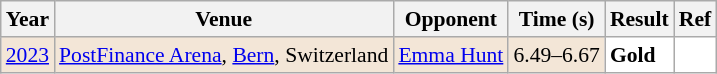<table class="sortable wikitable" style="font-size: 90%;">
<tr>
<th>Year</th>
<th>Venue</th>
<th>Opponent</th>
<th>Time (s)</th>
<th>Result</th>
<th>Ref</th>
</tr>
<tr style="background:#F3E6D7">
<td align="center"><a href='#'>2023</a></td>
<td align="left"><a href='#'>PostFinance Arena</a>, <a href='#'>Bern</a>, Switzerland</td>
<td align="left"> <a href='#'>Emma Hunt</a></td>
<td align="left">6.49–6.67</td>
<td style="text-align:left; background:white"> <strong>Gold</strong></td>
<td style="text-align:center; background:white"></td>
</tr>
</table>
